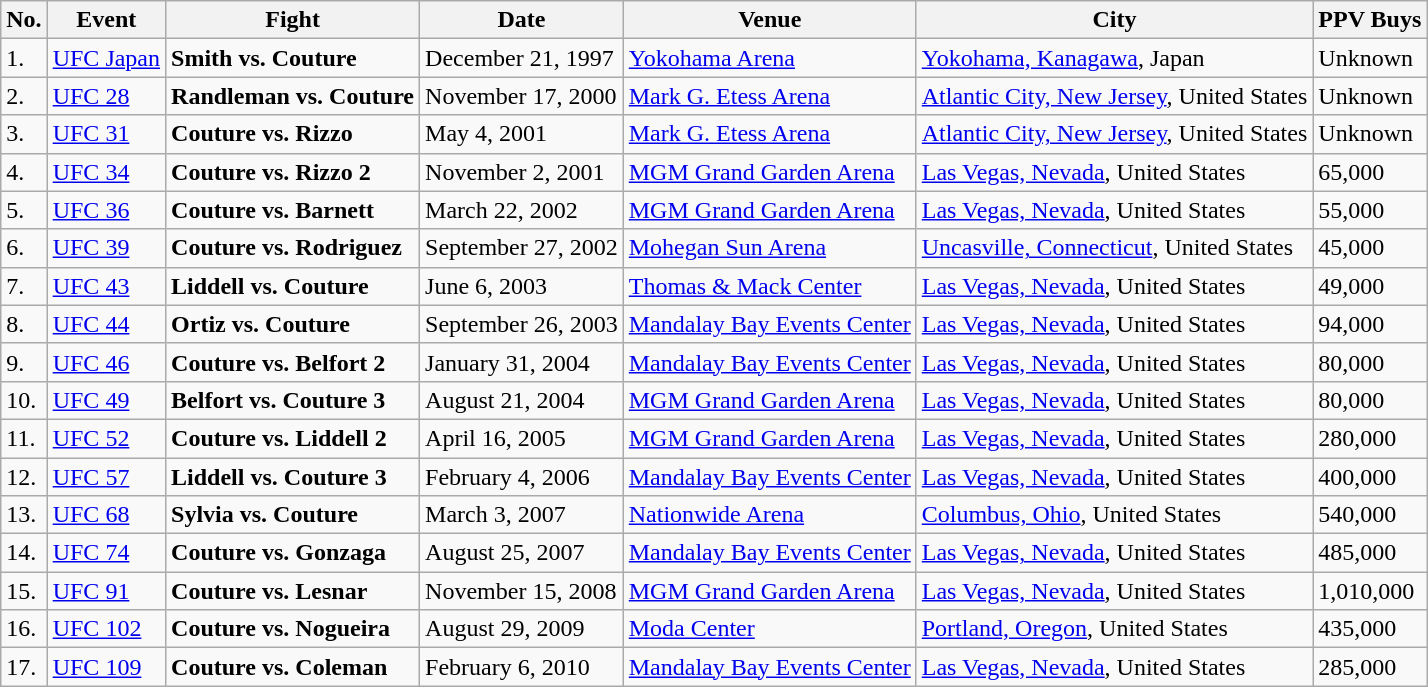<table class="wikitable">
<tr>
<th>No.</th>
<th>Event</th>
<th>Fight</th>
<th>Date</th>
<th>Venue</th>
<th>City</th>
<th>PPV Buys</th>
</tr>
<tr>
<td>1.</td>
<td><a href='#'>UFC Japan</a></td>
<td><strong>Smith vs. Couture</strong></td>
<td>December 21, 1997</td>
<td><a href='#'>Yokohama Arena</a></td>
<td><a href='#'>Yokohama, Kanagawa</a>, Japan</td>
<td>Unknown</td>
</tr>
<tr>
<td>2.</td>
<td><a href='#'>UFC 28</a></td>
<td><strong>Randleman vs. Couture</strong></td>
<td>November 17, 2000</td>
<td><a href='#'>Mark G. Etess Arena</a></td>
<td><a href='#'>Atlantic City, New Jersey</a>, United States</td>
<td>Unknown</td>
</tr>
<tr>
<td>3.</td>
<td><a href='#'>UFC 31</a></td>
<td><strong>Couture vs. Rizzo</strong></td>
<td>May 4, 2001</td>
<td><a href='#'>Mark G. Etess Arena</a></td>
<td><a href='#'>Atlantic City, New Jersey</a>, United States</td>
<td>Unknown</td>
</tr>
<tr>
<td>4.</td>
<td><a href='#'>UFC 34</a></td>
<td><strong>Couture vs. Rizzo 2</strong></td>
<td>November 2, 2001</td>
<td><a href='#'>MGM Grand Garden Arena</a></td>
<td><a href='#'>Las Vegas, Nevada</a>, United States</td>
<td>65,000</td>
</tr>
<tr>
<td>5.</td>
<td><a href='#'>UFC 36</a></td>
<td><strong>Couture vs. Barnett </strong></td>
<td>March 22, 2002</td>
<td><a href='#'>MGM Grand Garden Arena</a></td>
<td><a href='#'>Las Vegas, Nevada</a>, United States</td>
<td>55,000</td>
</tr>
<tr>
<td>6.</td>
<td><a href='#'>UFC 39</a></td>
<td><strong>Couture vs. Rodriguez</strong></td>
<td>September 27, 2002</td>
<td><a href='#'>Mohegan Sun Arena</a></td>
<td><a href='#'>Uncasville, Connecticut</a>, United States</td>
<td>45,000</td>
</tr>
<tr>
<td>7.</td>
<td><a href='#'>UFC 43</a></td>
<td><strong>Liddell vs. Couture</strong></td>
<td>June 6, 2003</td>
<td><a href='#'>Thomas & Mack Center</a></td>
<td><a href='#'>Las Vegas, Nevada</a>, United States</td>
<td>49,000</td>
</tr>
<tr>
<td>8.</td>
<td><a href='#'>UFC 44</a></td>
<td><strong>Ortiz vs. Couture</strong></td>
<td>September 26, 2003</td>
<td><a href='#'>Mandalay Bay Events Center</a></td>
<td><a href='#'>Las Vegas, Nevada</a>, United States</td>
<td>94,000</td>
</tr>
<tr>
<td>9.</td>
<td><a href='#'>UFC 46</a></td>
<td><strong>Couture vs. Belfort 2</strong></td>
<td>January 31, 2004</td>
<td><a href='#'>Mandalay Bay Events Center</a></td>
<td><a href='#'>Las Vegas, Nevada</a>, United States</td>
<td>80,000</td>
</tr>
<tr>
<td>10.</td>
<td><a href='#'>UFC 49</a></td>
<td><strong>Belfort vs. Couture 3</strong></td>
<td>August 21, 2004</td>
<td><a href='#'>MGM Grand Garden Arena</a></td>
<td><a href='#'>Las Vegas, Nevada</a>, United States</td>
<td>80,000</td>
</tr>
<tr>
<td>11.</td>
<td><a href='#'>UFC 52</a></td>
<td><strong>Couture vs. Liddell 2</strong></td>
<td>April 16, 2005</td>
<td><a href='#'>MGM Grand Garden Arena</a></td>
<td><a href='#'>Las Vegas, Nevada</a>, United States</td>
<td>280,000</td>
</tr>
<tr>
<td>12.</td>
<td><a href='#'>UFC 57</a></td>
<td><strong>Liddell vs. Couture 3</strong></td>
<td>February 4, 2006</td>
<td><a href='#'>Mandalay Bay Events Center</a></td>
<td><a href='#'>Las Vegas, Nevada</a>, United States</td>
<td>400,000</td>
</tr>
<tr>
<td>13.</td>
<td><a href='#'>UFC 68</a></td>
<td><strong>Sylvia vs. Couture</strong></td>
<td>March 3, 2007</td>
<td><a href='#'>Nationwide Arena</a></td>
<td><a href='#'>Columbus, Ohio</a>, United States</td>
<td>540,000</td>
</tr>
<tr>
<td>14.</td>
<td><a href='#'>UFC 74</a></td>
<td><strong>Couture vs. Gonzaga</strong></td>
<td>August 25, 2007</td>
<td><a href='#'>Mandalay Bay Events Center</a></td>
<td><a href='#'>Las Vegas, Nevada</a>, United States</td>
<td>485,000</td>
</tr>
<tr>
<td>15.</td>
<td><a href='#'>UFC 91</a></td>
<td><strong>Couture vs. Lesnar</strong></td>
<td>November 15, 2008</td>
<td><a href='#'>MGM Grand Garden Arena</a></td>
<td><a href='#'>Las Vegas, Nevada</a>, United States</td>
<td>1,010,000</td>
</tr>
<tr>
<td>16.</td>
<td><a href='#'>UFC 102</a></td>
<td><strong>Couture vs. Nogueira</strong></td>
<td>August 29, 2009</td>
<td><a href='#'>Moda Center</a></td>
<td><a href='#'>Portland, Oregon</a>, United States</td>
<td>435,000</td>
</tr>
<tr>
<td>17.</td>
<td><a href='#'>UFC 109</a></td>
<td><strong>Couture vs. Coleman</strong></td>
<td>February 6, 2010</td>
<td><a href='#'>Mandalay Bay Events Center</a></td>
<td><a href='#'>Las Vegas, Nevada</a>, United States</td>
<td>285,000</td>
</tr>
</table>
